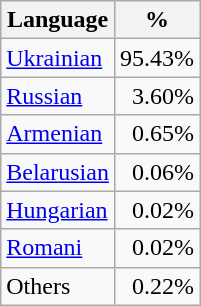<table class="wikitable">
<tr>
<th>Language</th>
<th>%</th>
</tr>
<tr>
<td><a href='#'>Ukrainian</a></td>
<td align="right">95.43%</td>
</tr>
<tr>
<td><a href='#'>Russian</a></td>
<td align="right">3.60%</td>
</tr>
<tr>
<td><a href='#'>Armenian</a></td>
<td align="right">0.65%</td>
</tr>
<tr>
<td><a href='#'>Belarusian</a></td>
<td align="right">0.06%</td>
</tr>
<tr>
<td><a href='#'>Hungarian</a></td>
<td align="right">0.02%</td>
</tr>
<tr>
<td><a href='#'>Romani</a></td>
<td align="right">0.02%</td>
</tr>
<tr>
<td>Others</td>
<td align="right">0.22%</td>
</tr>
</table>
